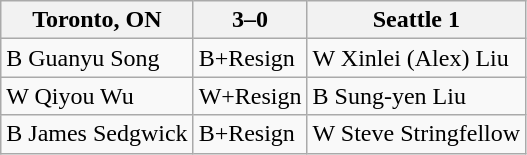<table class="wikitable">
<tr>
<th>Toronto, ON</th>
<th>3–0</th>
<th>Seattle 1</th>
</tr>
<tr>
<td>B Guanyu Song</td>
<td>B+Resign</td>
<td>W Xinlei (Alex) Liu</td>
</tr>
<tr>
<td>W Qiyou Wu</td>
<td>W+Resign</td>
<td>B Sung-yen Liu</td>
</tr>
<tr>
<td>B James Sedgwick</td>
<td>B+Resign</td>
<td>W Steve Stringfellow</td>
</tr>
</table>
